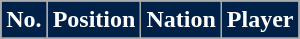<table class="wikitable sortable">
<tr>
<th style="background:#002147; color:#fff;" scope="col">No.</th>
<th style="background:#002147; color:#fff;" scope="col">Position</th>
<th style="background:#002147; color:#fff;" scope="col">Nation</th>
<th style="background:#002147; color:#fff;" scope="col">Player</th>
</tr>
<tr>
</tr>
</table>
